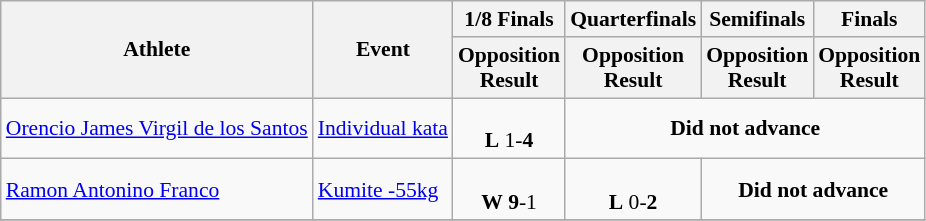<table class=wikitable style="font-size:90%">
<tr>
<th rowspan=2>Athlete</th>
<th rowspan=2>Event</th>
<th>1/8 Finals</th>
<th>Quarterfinals</th>
<th>Semifinals</th>
<th>Finals</th>
</tr>
<tr>
<th>Opposition<br>Result</th>
<th>Opposition<br>Result</th>
<th>Opposition<br>Result</th>
<th>Opposition<br>Result</th>
</tr>
<tr>
<td><a href='#'>Orencio James Virgil de los Santos</a></td>
<td><a href='#'>Individual kata</a></td>
<td align=center><br><strong>L</strong> 1-<strong>4</strong></td>
<td colspan=4 align=center><strong>Did not advance</strong></td>
</tr>
<tr>
<td><a href='#'>Ramon Antonino Franco</a></td>
<td><a href='#'>Kumite -55kg</a></td>
<td align=center><br><strong>W</strong> <strong>9</strong>-1</td>
<td align=center><br><strong>L</strong> 0-<strong>2</strong></td>
<td colspan=4 align=center><strong>Did not advance</strong></td>
</tr>
<tr>
</tr>
</table>
